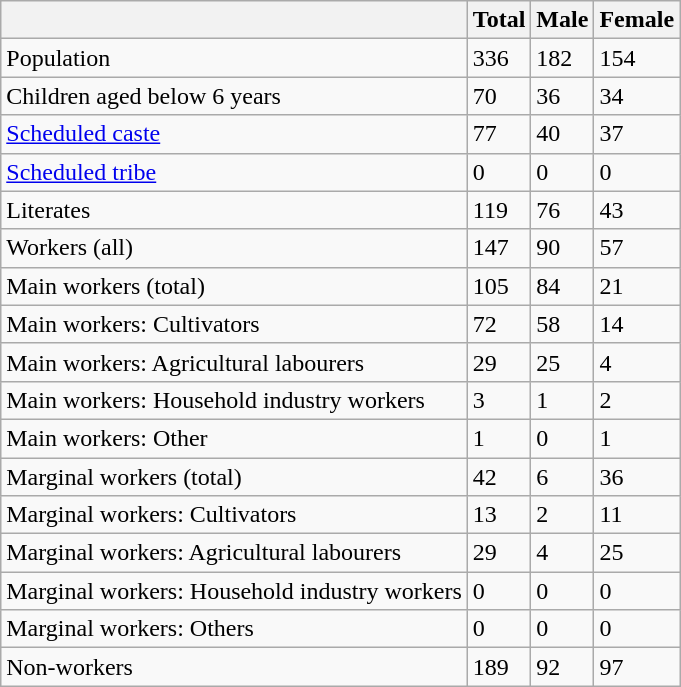<table class="wikitable sortable">
<tr>
<th></th>
<th>Total</th>
<th>Male</th>
<th>Female</th>
</tr>
<tr>
<td>Population</td>
<td>336</td>
<td>182</td>
<td>154</td>
</tr>
<tr>
<td>Children aged below 6 years</td>
<td>70</td>
<td>36</td>
<td>34</td>
</tr>
<tr>
<td><a href='#'>Scheduled caste</a></td>
<td>77</td>
<td>40</td>
<td>37</td>
</tr>
<tr>
<td><a href='#'>Scheduled tribe</a></td>
<td>0</td>
<td>0</td>
<td>0</td>
</tr>
<tr>
<td>Literates</td>
<td>119</td>
<td>76</td>
<td>43</td>
</tr>
<tr>
<td>Workers (all)</td>
<td>147</td>
<td>90</td>
<td>57</td>
</tr>
<tr>
<td>Main workers (total)</td>
<td>105</td>
<td>84</td>
<td>21</td>
</tr>
<tr>
<td>Main workers: Cultivators</td>
<td>72</td>
<td>58</td>
<td>14</td>
</tr>
<tr>
<td>Main workers: Agricultural labourers</td>
<td>29</td>
<td>25</td>
<td>4</td>
</tr>
<tr>
<td>Main workers: Household industry workers</td>
<td>3</td>
<td>1</td>
<td>2</td>
</tr>
<tr>
<td>Main workers: Other</td>
<td>1</td>
<td>0</td>
<td>1</td>
</tr>
<tr>
<td>Marginal workers (total)</td>
<td>42</td>
<td>6</td>
<td>36</td>
</tr>
<tr>
<td>Marginal workers: Cultivators</td>
<td>13</td>
<td>2</td>
<td>11</td>
</tr>
<tr>
<td>Marginal workers: Agricultural labourers</td>
<td>29</td>
<td>4</td>
<td>25</td>
</tr>
<tr>
<td>Marginal workers: Household industry workers</td>
<td>0</td>
<td>0</td>
<td>0</td>
</tr>
<tr>
<td>Marginal workers: Others</td>
<td>0</td>
<td>0</td>
<td>0</td>
</tr>
<tr>
<td>Non-workers</td>
<td>189</td>
<td>92</td>
<td>97</td>
</tr>
</table>
